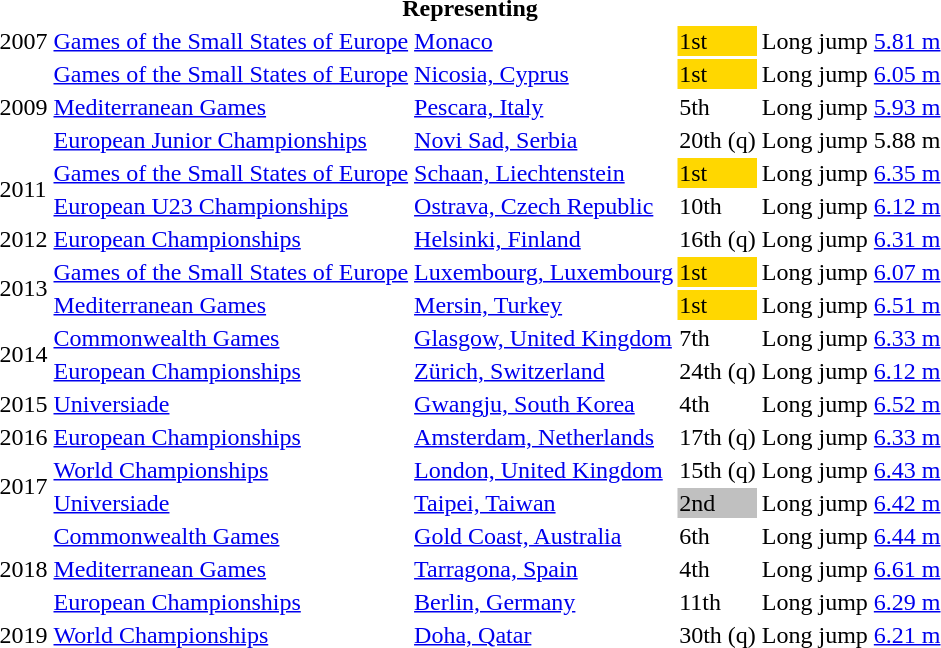<table>
<tr>
<th colspan="6">Representing </th>
</tr>
<tr>
<td>2007</td>
<td><a href='#'>Games of the Small States of Europe</a></td>
<td><a href='#'>Monaco</a></td>
<td bgcolor=gold>1st</td>
<td>Long jump</td>
<td><a href='#'>5.81 m</a></td>
</tr>
<tr>
<td rowspan=3>2009</td>
<td><a href='#'>Games of the Small States of Europe</a></td>
<td><a href='#'>Nicosia, Cyprus</a></td>
<td bgcolor=gold>1st</td>
<td>Long jump</td>
<td><a href='#'>6.05 m</a></td>
</tr>
<tr>
<td><a href='#'>Mediterranean Games</a></td>
<td><a href='#'>Pescara, Italy</a></td>
<td>5th</td>
<td>Long jump</td>
<td><a href='#'>5.93 m</a></td>
</tr>
<tr>
<td><a href='#'>European Junior Championships</a></td>
<td><a href='#'>Novi Sad, Serbia</a></td>
<td>20th (q)</td>
<td>Long jump</td>
<td>5.88 m</td>
</tr>
<tr>
<td rowspan=2>2011</td>
<td><a href='#'>Games of the Small States of Europe</a></td>
<td><a href='#'>Schaan, Liechtenstein</a></td>
<td bgcolor=gold>1st</td>
<td>Long jump</td>
<td><a href='#'>6.35 m</a></td>
</tr>
<tr>
<td><a href='#'>European U23 Championships</a></td>
<td><a href='#'>Ostrava, Czech Republic</a></td>
<td>10th</td>
<td>Long jump</td>
<td><a href='#'>6.12 m</a></td>
</tr>
<tr>
<td>2012</td>
<td><a href='#'>European Championships</a></td>
<td><a href='#'>Helsinki, Finland</a></td>
<td>16th (q)</td>
<td>Long jump</td>
<td><a href='#'>6.31 m</a></td>
</tr>
<tr>
<td rowspan=2>2013</td>
<td><a href='#'>Games of the Small States of Europe</a></td>
<td><a href='#'>Luxembourg, Luxembourg</a></td>
<td bgcolor=gold>1st</td>
<td>Long jump</td>
<td><a href='#'>6.07 m</a></td>
</tr>
<tr>
<td><a href='#'>Mediterranean Games</a></td>
<td><a href='#'>Mersin, Turkey</a></td>
<td bgcolor=gold>1st</td>
<td>Long jump</td>
<td><a href='#'>6.51 m</a></td>
</tr>
<tr>
<td rowspan=2>2014</td>
<td><a href='#'>Commonwealth Games</a></td>
<td><a href='#'>Glasgow, United Kingdom</a></td>
<td>7th</td>
<td>Long jump</td>
<td><a href='#'>6.33 m</a></td>
</tr>
<tr>
<td><a href='#'>European Championships</a></td>
<td><a href='#'>Zürich, Switzerland</a></td>
<td>24th (q)</td>
<td>Long jump</td>
<td><a href='#'>6.12 m</a></td>
</tr>
<tr>
<td>2015</td>
<td><a href='#'>Universiade</a></td>
<td><a href='#'>Gwangju, South Korea</a></td>
<td>4th</td>
<td>Long jump</td>
<td><a href='#'>6.52 m</a></td>
</tr>
<tr>
<td>2016</td>
<td><a href='#'>European Championships</a></td>
<td><a href='#'>Amsterdam, Netherlands</a></td>
<td>17th (q)</td>
<td>Long jump</td>
<td><a href='#'>6.33 m</a></td>
</tr>
<tr>
<td rowspan=2>2017</td>
<td><a href='#'>World Championships</a></td>
<td><a href='#'>London, United Kingdom</a></td>
<td>15th (q)</td>
<td>Long jump</td>
<td><a href='#'>6.43 m</a></td>
</tr>
<tr>
<td><a href='#'>Universiade</a></td>
<td><a href='#'>Taipei, Taiwan</a></td>
<td bgcolor=silver>2nd</td>
<td>Long jump</td>
<td><a href='#'>6.42 m</a></td>
</tr>
<tr>
<td rowspan=3>2018</td>
<td><a href='#'>Commonwealth Games</a></td>
<td><a href='#'>Gold Coast, Australia</a></td>
<td>6th</td>
<td>Long jump</td>
<td><a href='#'>6.44 m</a></td>
</tr>
<tr>
<td><a href='#'>Mediterranean Games</a></td>
<td><a href='#'>Tarragona, Spain</a></td>
<td>4th</td>
<td>Long jump</td>
<td><a href='#'>6.61 m</a></td>
</tr>
<tr>
<td><a href='#'>European Championships</a></td>
<td><a href='#'>Berlin, Germany</a></td>
<td>11th</td>
<td>Long jump</td>
<td><a href='#'>6.29 m</a></td>
</tr>
<tr>
<td>2019</td>
<td><a href='#'>World Championships</a></td>
<td><a href='#'>Doha, Qatar</a></td>
<td>30th (q)</td>
<td>Long jump</td>
<td><a href='#'>6.21 m</a></td>
</tr>
</table>
